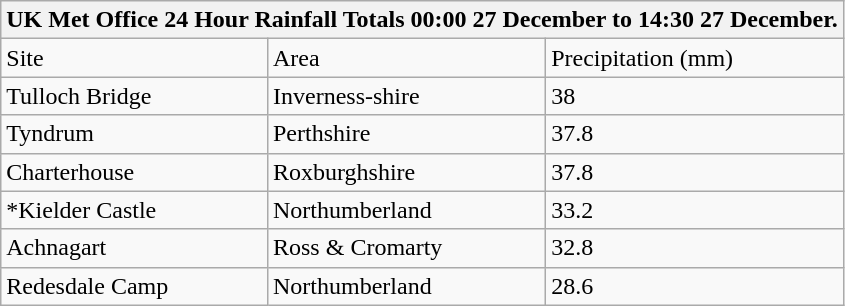<table class="wikitable collapsible collapsed">
<tr>
<th colspan="3">UK Met Office 24 Hour Rainfall Totals 00:00 27 December to 14:30 27 December.</th>
</tr>
<tr>
<td colspan="1">Site</td>
<td colspan="1">Area</td>
<td colspan="1">Precipitation (mm)</td>
</tr>
<tr>
<td>Tulloch Bridge</td>
<td>Inverness-shire</td>
<td>38</td>
</tr>
<tr>
<td>Tyndrum</td>
<td>Perthshire</td>
<td>37.8</td>
</tr>
<tr>
<td>Charterhouse</td>
<td>Roxburghshire</td>
<td>37.8</td>
</tr>
<tr>
<td>*Kielder Castle</td>
<td>Northumberland</td>
<td>33.2</td>
</tr>
<tr>
<td>Achnagart</td>
<td>Ross & Cromarty</td>
<td>32.8</td>
</tr>
<tr>
<td>Redesdale Camp</td>
<td>Northumberland</td>
<td>28.6</td>
</tr>
</table>
